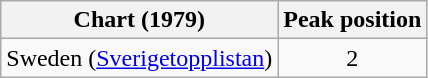<table class="wikitable">
<tr>
<th>Chart (1979)</th>
<th>Peak position</th>
</tr>
<tr>
<td>Sweden (<a href='#'>Sverigetopplistan</a>)</td>
<td align="center">2</td>
</tr>
</table>
